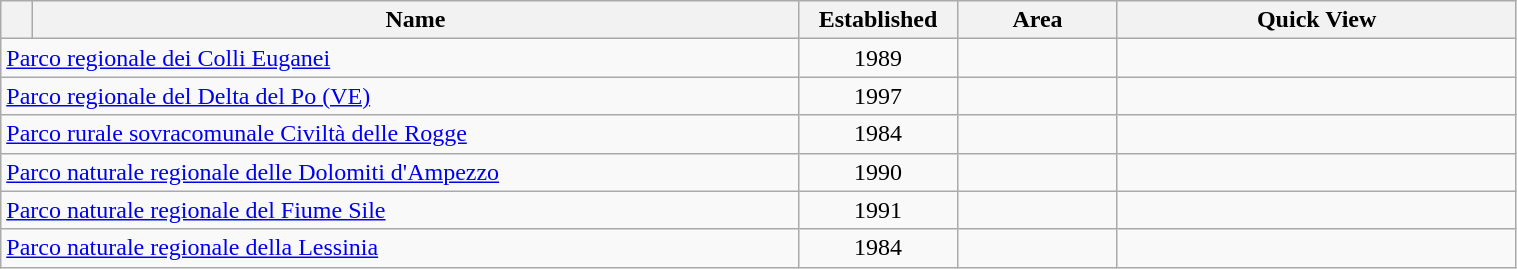<table class="wikitable sortable" border="1" width="80%">
<tr>
<th style="width:2%" class="unsortable"></th>
<th style="width:48%">Name</th>
<th style="width:10%">Established</th>
<th style="width:10%">Area</th>
<th style="width:25%" class="unsortable">Quick View</th>
</tr>
<tr>
<td colspan="2"><a href='#'>Parco regionale dei Colli Euganei</a></td>
<td align="center">1989</td>
<td align="center"></td>
<td></td>
</tr>
<tr>
<td colspan="2"><a href='#'>Parco regionale del Delta del Po (VE)</a></td>
<td align="center">1997</td>
<td align="center"></td>
<td></td>
</tr>
<tr>
<td colspan="2"><a href='#'>Parco rurale sovracomunale Civiltà delle Rogge</a></td>
<td align="center">1984</td>
<td align="center"></td>
<td></td>
</tr>
<tr>
<td colspan="2"><a href='#'>Parco naturale regionale delle Dolomiti d'Ampezzo</a></td>
<td align="center">1990</td>
<td align="center"></td>
<td></td>
</tr>
<tr>
<td colspan="2"><a href='#'>Parco naturale regionale del Fiume Sile</a></td>
<td align="center">1991</td>
<td align="center"></td>
<td></td>
</tr>
<tr>
<td colspan="2"><a href='#'>Parco naturale regionale della Lessinia</a></td>
<td align="center">1984</td>
<td align="center"></td>
<td></td>
</tr>
</table>
